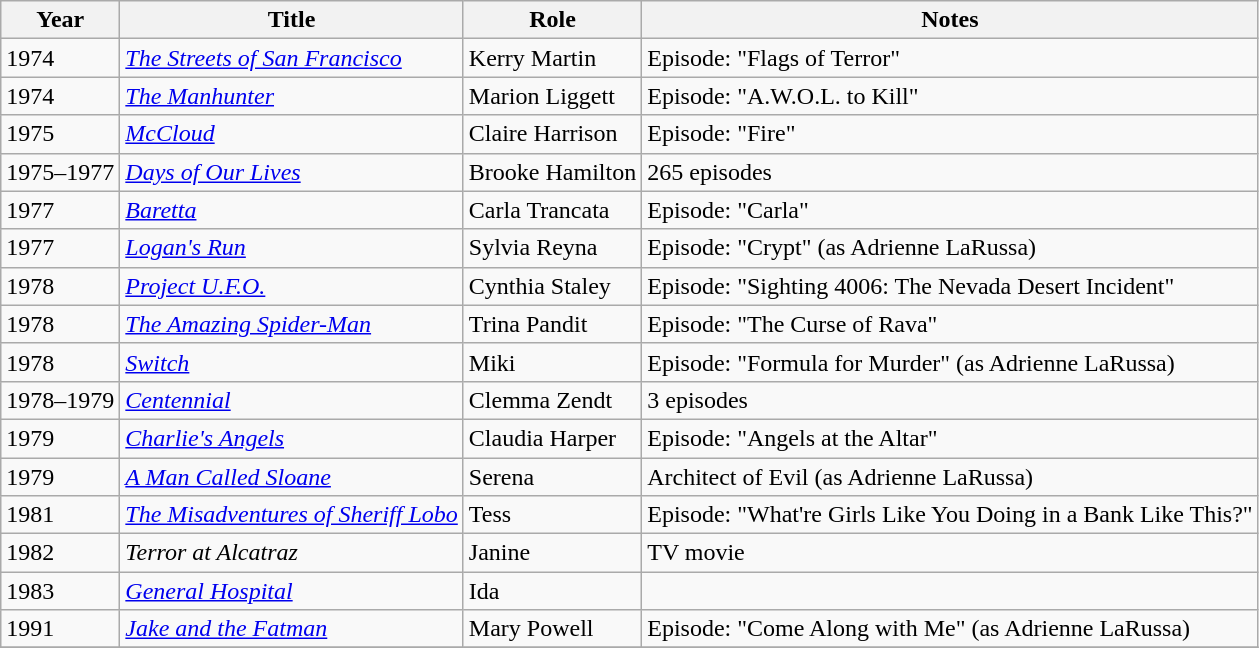<table class= "wikitable sortable">
<tr>
<th>Year</th>
<th>Title</th>
<th>Role</th>
<th class="unsuitable">Notes</th>
</tr>
<tr>
<td>1974</td>
<td><em><a href='#'>The Streets of San Francisco</a></em></td>
<td>Kerry Martin</td>
<td>Episode: "Flags of Terror"</td>
</tr>
<tr>
<td>1974</td>
<td><em><a href='#'>The Manhunter</a></em></td>
<td>Marion Liggett</td>
<td>Episode: "A.W.O.L. to Kill"</td>
</tr>
<tr>
<td>1975</td>
<td><em><a href='#'>McCloud</a></em></td>
<td>Claire Harrison</td>
<td>Episode: "Fire"</td>
</tr>
<tr>
<td>1975–1977</td>
<td><em><a href='#'>Days of Our Lives</a></em></td>
<td>Brooke Hamilton</td>
<td>265 episodes</td>
</tr>
<tr>
<td>1977</td>
<td><em><a href='#'>Baretta</a></em></td>
<td>Carla Trancata</td>
<td>Episode: "Carla"</td>
</tr>
<tr>
<td>1977</td>
<td><em><a href='#'>Logan's Run</a></em></td>
<td>Sylvia Reyna</td>
<td>Episode: "Crypt" (as Adrienne LaRussa)</td>
</tr>
<tr>
<td>1978</td>
<td><em><a href='#'>Project U.F.O.</a></em></td>
<td>Cynthia Staley</td>
<td>Episode: "Sighting 4006: The Nevada Desert Incident"</td>
</tr>
<tr>
<td>1978</td>
<td><em><a href='#'>The Amazing Spider-Man</a></em></td>
<td>Trina Pandit</td>
<td>Episode: "The Curse of Rava"</td>
</tr>
<tr>
<td>1978</td>
<td><em><a href='#'>Switch</a></em></td>
<td>Miki</td>
<td>Episode: "Formula for Murder" (as Adrienne LaRussa)</td>
</tr>
<tr>
<td>1978–1979</td>
<td><em><a href='#'>Centennial</a></em></td>
<td>Clemma Zendt</td>
<td>3 episodes</td>
</tr>
<tr>
<td>1979</td>
<td><em><a href='#'>Charlie's Angels</a></em></td>
<td>Claudia Harper</td>
<td>Episode: "Angels at the Altar"</td>
</tr>
<tr>
<td>1979</td>
<td><em><a href='#'>A Man Called Sloane</a></em></td>
<td>Serena</td>
<td>Architect of Evil (as Adrienne LaRussa)</td>
</tr>
<tr>
<td>1981</td>
<td><em><a href='#'>The Misadventures of Sheriff Lobo</a></em></td>
<td>Tess</td>
<td>Episode: "What're Girls Like You Doing in a Bank Like This?"</td>
</tr>
<tr>
<td>1982</td>
<td><em>Terror at Alcatraz</em></td>
<td>Janine</td>
<td>TV movie</td>
</tr>
<tr>
<td>1983</td>
<td><em><a href='#'>General Hospital</a></em></td>
<td>Ida</td>
<td></td>
</tr>
<tr>
<td>1991</td>
<td><em><a href='#'>Jake and the Fatman</a></em></td>
<td>Mary Powell</td>
<td>Episode: "Come Along with Me" (as Adrienne LaRussa)</td>
</tr>
<tr>
</tr>
</table>
